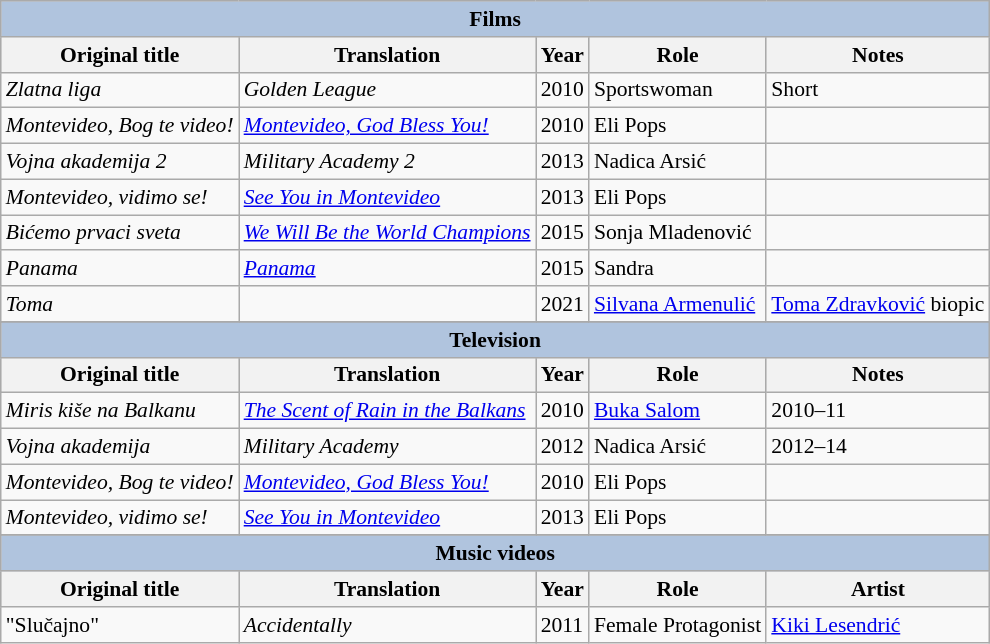<table class="wikitable" style="font-size:90%;">
<tr style="background:#ccc;">
<th colspan="5" style="background: LightSteelBlue;">Films</th>
</tr>
<tr style="background:#ccc;">
<th>Original title</th>
<th>Translation</th>
<th>Year</th>
<th>Role</th>
<th>Notes</th>
</tr>
<tr>
<td><em>Zlatna liga</em></td>
<td><em>Golden League</em></td>
<td>2010</td>
<td>Sportswoman</td>
<td>Short</td>
</tr>
<tr>
<td><em>Montevideo, Bog te video!</em></td>
<td><em><a href='#'>Montevideo, God Bless You!</a></em></td>
<td>2010</td>
<td>Eli Pops</td>
<td></td>
</tr>
<tr>
<td><em>Vojna akademija 2</em></td>
<td><em>Military Academy 2</em></td>
<td>2013</td>
<td>Nadica Arsić</td>
<td></td>
</tr>
<tr>
<td><em>Montevideo, vidimo se!</em></td>
<td><em><a href='#'>See You in Montevideo</a></em></td>
<td>2013</td>
<td>Eli Pops</td>
<td></td>
</tr>
<tr>
<td><em>Bićemo prvaci sveta</em></td>
<td><em><a href='#'>We Will Be the World Champions</a></em></td>
<td>2015</td>
<td>Sonja Mladenović</td>
<td></td>
</tr>
<tr>
<td><em>Panama</em></td>
<td><em><a href='#'>Panama</a></em></td>
<td>2015</td>
<td>Sandra</td>
<td></td>
</tr>
<tr>
<td><em>Toma</em></td>
<td></td>
<td>2021</td>
<td><a href='#'>Silvana Armenulić</a></td>
<td><a href='#'>Toma Zdravković</a> biopic</td>
</tr>
<tr>
</tr>
<tr style="background:#ccc; text-align:center;">
<th colspan="5" style="background: LightSteelBlue;">Television</th>
</tr>
<tr style="background:#ccc; text-align:center;">
<th>Original title</th>
<th>Translation</th>
<th>Year</th>
<th>Role</th>
<th>Notes</th>
</tr>
<tr>
<td><em>Miris kiše na Balkanu</em></td>
<td><em><a href='#'>The Scent of Rain in the Balkans</a></em></td>
<td>2010</td>
<td><a href='#'>Buka Salom</a></td>
<td>2010–11</td>
</tr>
<tr>
<td><em>Vojna akademija</em></td>
<td><em>Military Academy</em></td>
<td>2012</td>
<td>Nadica Arsić</td>
<td>2012–14</td>
</tr>
<tr>
<td><em>Montevideo, Bog te video!</em></td>
<td><em><a href='#'>Montevideo, God Bless You!</a></em></td>
<td>2010</td>
<td>Eli Pops</td>
<td></td>
</tr>
<tr>
<td><em>Montevideo, vidimo se!</em></td>
<td><em><a href='#'>See You in Montevideo</a></em></td>
<td>2013</td>
<td>Eli Pops</td>
<td></td>
</tr>
<tr>
</tr>
<tr style="background:#ccc; text-align:center;">
<th colspan="5" style="background: LightSteelBlue;">Music videos</th>
</tr>
<tr style="background:#ccc; text-align:center;">
<th>Original title</th>
<th>Translation</th>
<th>Year</th>
<th>Role</th>
<th>Artist</th>
</tr>
<tr>
<td>"Slučajno"</td>
<td><em>Accidentally</em></td>
<td>2011</td>
<td>Female Protagonist</td>
<td><a href='#'>Kiki Lesendrić</a></td>
</tr>
</table>
